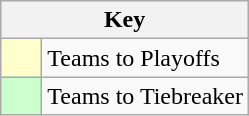<table class="wikitable" style="text-align: center;">
<tr>
<th colspan=2>Key</th>
</tr>
<tr>
<td style="background:#ffffcc; width:20px;"></td>
<td align=left>Teams to Playoffs</td>
</tr>
<tr>
<td style="background:#ccffcc; width:20px;"></td>
<td align=left>Teams to Tiebreaker</td>
</tr>
</table>
